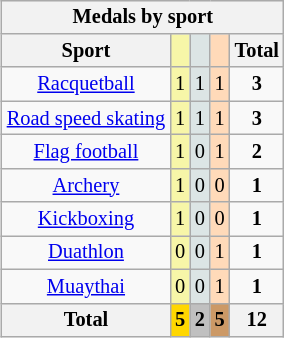<table class=wikitable style=font-size:85%;float:right;text-align:center>
<tr>
<th colspan=5>Medals by sport</th>
</tr>
<tr>
<th>Sport</th>
<td bgcolor=F7F6A8></td>
<td bgcolor=DCE5E5></td>
<td bgcolor=FFDAB9></td>
<th>Total</th>
</tr>
<tr>
<td><a href='#'>Racquetball</a></td>
<td bgcolor=F7F6A8>1</td>
<td bgcolor=DCE5E5>1</td>
<td bgcolor=FFDAB9>1</td>
<td><strong>3</strong></td>
</tr>
<tr>
<td><a href='#'>Road speed skating</a></td>
<td bgcolor=F7F6A8>1</td>
<td bgcolor=DCE5E5>1</td>
<td bgcolor=FFDAB9>1</td>
<td><strong>3</strong></td>
</tr>
<tr>
<td><a href='#'>Flag football</a></td>
<td bgcolor=F7F6A8>1</td>
<td bgcolor=DCE5E5>0</td>
<td bgcolor=FFDAB9>1</td>
<td><strong>2</strong></td>
</tr>
<tr>
<td><a href='#'>Archery</a></td>
<td bgcolor=F7F6A8>1</td>
<td bgcolor=DCE5E5>0</td>
<td bgcolor=FFDAB9>0</td>
<td><strong>1</strong></td>
</tr>
<tr>
<td><a href='#'>Kickboxing</a></td>
<td bgcolor=F7F6A8>1</td>
<td bgcolor=DCE5E5>0</td>
<td bgcolor=FFDAB9>0</td>
<td><strong>1</strong></td>
</tr>
<tr>
<td><a href='#'>Duathlon</a></td>
<td bgcolor=F7F6A8>0</td>
<td bgcolor=DCE5E5>0</td>
<td bgcolor=FFDAB9>1</td>
<td><strong>1</strong></td>
</tr>
<tr>
<td><a href='#'>Muaythai</a></td>
<td bgcolor=F7F6A8>0</td>
<td bgcolor=DCE5E5>0</td>
<td bgcolor=FFDAB9>1</td>
<td><strong>1</strong></td>
</tr>
<tr>
<th>Total</th>
<th style=background:gold>5</th>
<th style=background:silver>2</th>
<th style=background:#c96>5</th>
<th>12</th>
</tr>
</table>
